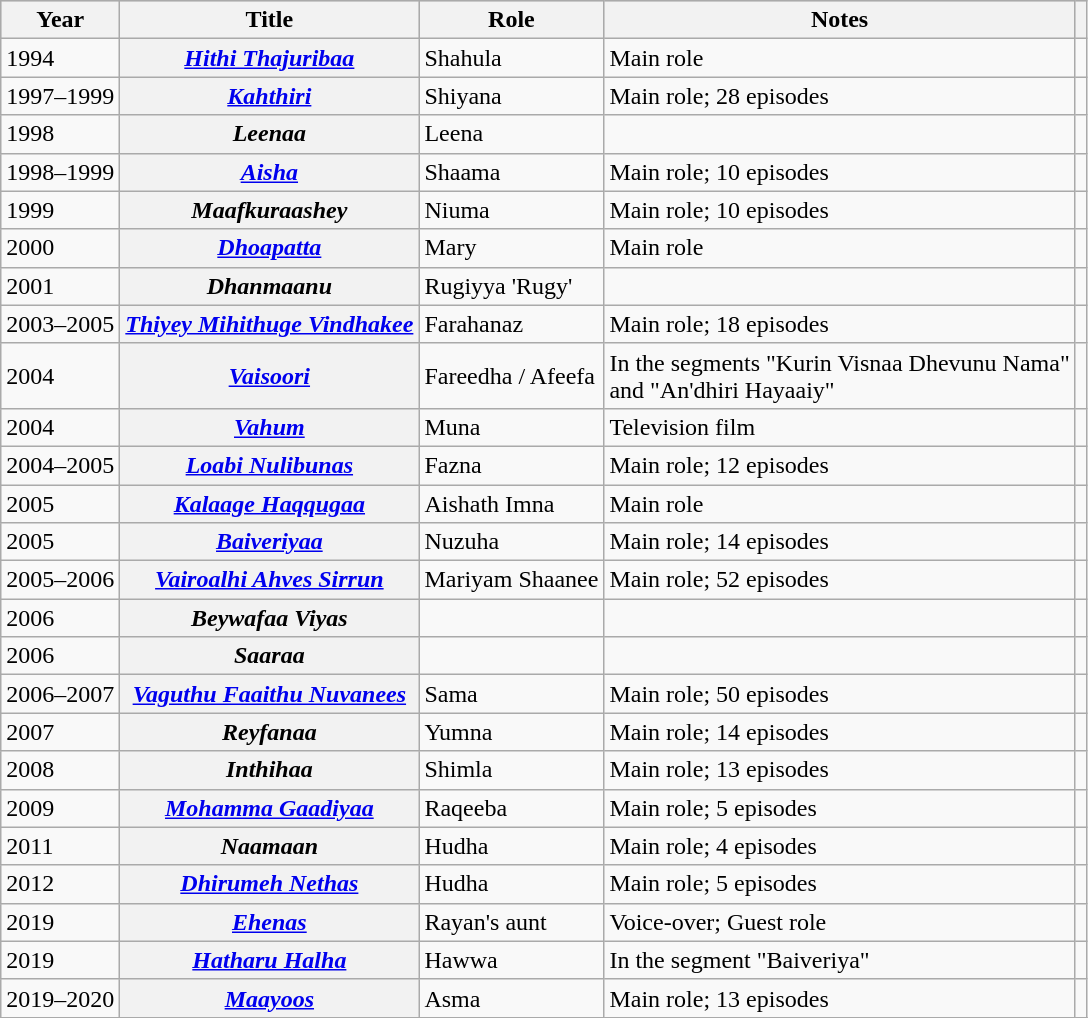<table class="wikitable sortable plainrowheaders">
<tr style="background:#ccc; text-align:center;">
<th scope="col">Year</th>
<th scope="col">Title</th>
<th scope="col">Role</th>
<th scope="col">Notes</th>
<th scope="col" class="unsortable"></th>
</tr>
<tr>
<td>1994</td>
<th scope="row"><em><a href='#'>Hithi Thajuribaa</a></em></th>
<td>Shahula</td>
<td>Main role</td>
<td style="text-align: center;"></td>
</tr>
<tr>
<td>1997–1999</td>
<th scope="row"><em><a href='#'>Kahthiri</a></em></th>
<td>Shiyana</td>
<td>Main role; 28 episodes</td>
<td style="text-align: center;"></td>
</tr>
<tr>
<td>1998</td>
<th scope="row"><em>Leenaa</em></th>
<td>Leena</td>
<td></td>
<td></td>
</tr>
<tr>
<td>1998–1999</td>
<th scope="row"><em><a href='#'>Aisha</a></em></th>
<td>Shaama</td>
<td>Main role; 10 episodes</td>
<td style="text-align: center;"></td>
</tr>
<tr>
<td>1999</td>
<th scope="row"><em>Maafkuraashey</em></th>
<td>Niuma</td>
<td>Main role; 10 episodes</td>
<td style="text-align: center;"></td>
</tr>
<tr>
<td>2000</td>
<th scope="row"><em><a href='#'>Dhoapatta</a></em></th>
<td>Mary</td>
<td>Main role</td>
<td style="text-align: center;"></td>
</tr>
<tr>
<td>2001</td>
<th scope="row"><em>Dhanmaanu</em></th>
<td>Rugiyya 'Rugy'</td>
<td></td>
<td style="text-align: center;"></td>
</tr>
<tr>
<td>2003–2005</td>
<th scope="row"><em><a href='#'>Thiyey Mihithuge Vindhakee</a></em></th>
<td>Farahanaz</td>
<td>Main role; 18 episodes</td>
<td style="text-align: center;"></td>
</tr>
<tr>
<td>2004</td>
<th scope="row"><em><a href='#'>Vaisoori</a></em></th>
<td>Fareedha / Afeefa</td>
<td>In the segments "Kurin Visnaa Dhevunu Nama"<br>and "An'dhiri Hayaaiy"</td>
<td style="text-align: center;"></td>
</tr>
<tr>
<td>2004</td>
<th scope="row"><em><a href='#'>Vahum</a></em></th>
<td>Muna</td>
<td>Television film</td>
<td></td>
</tr>
<tr>
<td>2004–2005</td>
<th scope="row"><em><a href='#'>Loabi Nulibunas</a></em></th>
<td>Fazna</td>
<td>Main role; 12 episodes</td>
<td style="text-align: center;"></td>
</tr>
<tr>
<td>2005</td>
<th scope="row"><em><a href='#'>Kalaage Haqqugaa</a></em></th>
<td>Aishath Imna</td>
<td>Main role</td>
<td style="text-align: center;"></td>
</tr>
<tr>
<td>2005</td>
<th scope="row"><em><a href='#'>Baiveriyaa</a></em></th>
<td>Nuzuha</td>
<td>Main role; 14 episodes</td>
<td style="text-align: center;"></td>
</tr>
<tr>
<td>2005–2006</td>
<th scope="row"><em><a href='#'>Vairoalhi Ahves Sirrun</a></em></th>
<td>Mariyam Shaanee</td>
<td>Main role; 52 episodes</td>
<td style="text-align: center;"></td>
</tr>
<tr>
<td>2006</td>
<th scope="row"><em>Beywafaa Viyas</em></th>
<td></td>
<td></td>
<td></td>
</tr>
<tr>
<td>2006</td>
<th scope="row"><em>Saaraa</em></th>
<td></td>
<td></td>
<td></td>
</tr>
<tr>
<td>2006–2007</td>
<th scope="row"><em><a href='#'>Vaguthu Faaithu Nuvanees</a></em></th>
<td>Sama</td>
<td>Main role; 50 episodes</td>
<td style="text-align: center;"></td>
</tr>
<tr>
<td>2007</td>
<th scope="row"><em>Reyfanaa</em></th>
<td>Yumna</td>
<td>Main role; 14 episodes</td>
<td style="text-align: center;"></td>
</tr>
<tr>
<td>2008</td>
<th scope="row"><em>Inthihaa</em></th>
<td>Shimla</td>
<td>Main role; 13 episodes</td>
<td style="text-align: center;"></td>
</tr>
<tr>
<td>2009</td>
<th scope="row"><em><a href='#'>Mohamma Gaadiyaa</a></em></th>
<td>Raqeeba</td>
<td>Main role; 5 episodes</td>
<td style="text-align: center;"></td>
</tr>
<tr>
<td>2011</td>
<th scope="row"><em>Naamaan</em></th>
<td>Hudha</td>
<td>Main role; 4 episodes</td>
<td style="text-align: center;"></td>
</tr>
<tr>
<td>2012</td>
<th scope="row"><em><a href='#'>Dhirumeh Nethas</a></em></th>
<td>Hudha</td>
<td>Main role; 5 episodes</td>
<td style="text-align: center;"></td>
</tr>
<tr>
<td>2019</td>
<th scope="row"><em><a href='#'>Ehenas</a></em></th>
<td>Rayan's aunt</td>
<td>Voice-over; Guest role</td>
<td style="text-align: center;"></td>
</tr>
<tr>
<td>2019</td>
<th scope="row"><em><a href='#'>Hatharu Halha</a></em></th>
<td>Hawwa</td>
<td>In the segment "Baiveriya"</td>
<td style="text-align: center;"></td>
</tr>
<tr>
<td>2019–2020</td>
<th scope="row"><em><a href='#'>Maayoos</a></em></th>
<td>Asma</td>
<td>Main role; 13 episodes</td>
<td style="text-align: center;"></td>
</tr>
<tr>
</tr>
</table>
